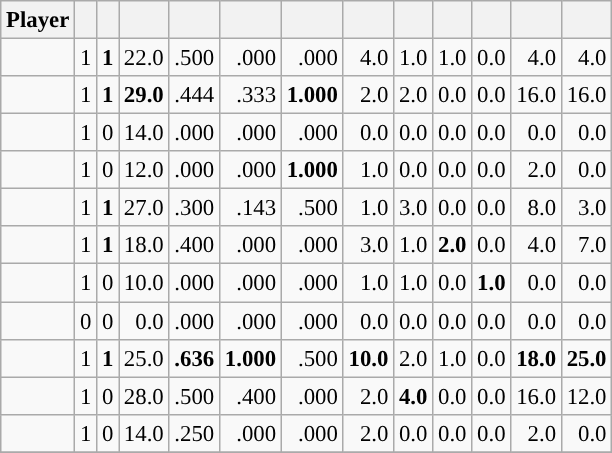<table class="wikitable sortable" style="font-size:95%; text-align:right">
<tr>
<th>Player</th>
<th></th>
<th></th>
<th></th>
<th></th>
<th></th>
<th></th>
<th></th>
<th></th>
<th></th>
<th></th>
<th></th>
<th></th>
</tr>
<tr>
<td><strong></strong></td>
<td>1</td>
<td><strong>1</strong></td>
<td>22.0</td>
<td>.500</td>
<td>.000</td>
<td>.000</td>
<td>4.0</td>
<td>1.0</td>
<td>1.0</td>
<td>0.0</td>
<td>4.0</td>
<td>4.0</td>
</tr>
<tr>
<td><strong></strong></td>
<td>1</td>
<td><strong>1</strong></td>
<td><strong>29.0</strong></td>
<td>.444</td>
<td>.333</td>
<td><strong>1.000</strong></td>
<td>2.0</td>
<td>2.0</td>
<td>0.0</td>
<td>0.0</td>
<td>16.0</td>
<td>16.0</td>
</tr>
<tr>
<td><strong></strong></td>
<td>1</td>
<td>0</td>
<td>14.0</td>
<td>.000</td>
<td>.000</td>
<td>.000</td>
<td>0.0</td>
<td>0.0</td>
<td>0.0</td>
<td>0.0</td>
<td>0.0</td>
<td>0.0</td>
</tr>
<tr>
<td><strong></strong></td>
<td>1</td>
<td>0</td>
<td>12.0</td>
<td>.000</td>
<td>.000</td>
<td><strong>1.000</strong></td>
<td>1.0</td>
<td>0.0</td>
<td>0.0</td>
<td>0.0</td>
<td>2.0</td>
<td>0.0</td>
</tr>
<tr>
<td><strong></strong></td>
<td>1</td>
<td><strong>1</strong></td>
<td>27.0</td>
<td>.300</td>
<td>.143</td>
<td>.500</td>
<td>1.0</td>
<td>3.0</td>
<td>0.0</td>
<td>0.0</td>
<td>8.0</td>
<td>3.0</td>
</tr>
<tr>
<td><strong></strong></td>
<td>1</td>
<td><strong>1</strong></td>
<td>18.0</td>
<td>.400</td>
<td>.000</td>
<td>.000</td>
<td>3.0</td>
<td>1.0</td>
<td><strong>2.0</strong></td>
<td>0.0</td>
<td>4.0</td>
<td>7.0</td>
</tr>
<tr>
<td><strong></strong></td>
<td>1</td>
<td>0</td>
<td>10.0</td>
<td>.000</td>
<td>.000</td>
<td>.000</td>
<td>1.0</td>
<td>1.0</td>
<td>0.0</td>
<td><strong>1.0</strong></td>
<td>0.0</td>
<td>0.0</td>
</tr>
<tr>
<td><strong></strong></td>
<td>0</td>
<td>0</td>
<td>0.0</td>
<td>.000</td>
<td>.000</td>
<td>.000</td>
<td>0.0</td>
<td>0.0</td>
<td>0.0</td>
<td>0.0</td>
<td>0.0</td>
<td>0.0</td>
</tr>
<tr>
<td><strong></strong></td>
<td>1</td>
<td><strong>1</strong></td>
<td>25.0</td>
<td><strong>.636</strong></td>
<td><strong>1.000</strong></td>
<td>.500</td>
<td><strong>10.0</strong></td>
<td>2.0</td>
<td>1.0</td>
<td>0.0</td>
<td><strong>18.0</strong></td>
<td><strong>25.0</strong></td>
</tr>
<tr>
<td><strong></strong></td>
<td>1</td>
<td>0</td>
<td>28.0</td>
<td>.500</td>
<td>.400</td>
<td>.000</td>
<td>2.0</td>
<td><strong>4.0</strong></td>
<td>0.0</td>
<td>0.0</td>
<td>16.0</td>
<td>12.0</td>
</tr>
<tr>
<td><strong></strong></td>
<td>1</td>
<td>0</td>
<td>14.0</td>
<td>.250</td>
<td>.000</td>
<td>.000</td>
<td>2.0</td>
<td>0.0</td>
<td>0.0</td>
<td>0.0</td>
<td>2.0</td>
<td>0.0</td>
</tr>
<tr>
</tr>
</table>
